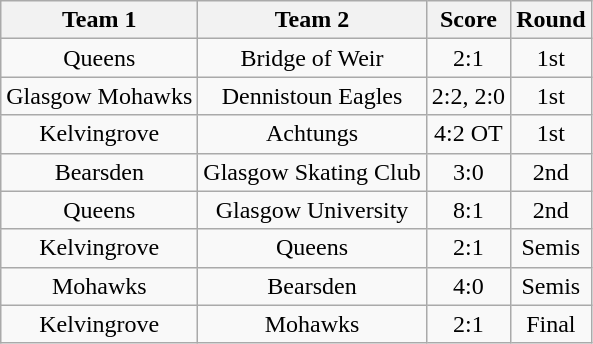<table class="wikitable" style="text-align:center;">
<tr>
<th>Team 1</th>
<th>Team 2</th>
<th>Score</th>
<th>Round</th>
</tr>
<tr>
<td>Queens</td>
<td>Bridge of Weir</td>
<td>2:1</td>
<td>1st</td>
</tr>
<tr>
<td>Glasgow Mohawks</td>
<td>Dennistoun Eagles</td>
<td>2:2, 2:0</td>
<td>1st</td>
</tr>
<tr>
<td>Kelvingrove</td>
<td>Achtungs</td>
<td>4:2 OT</td>
<td>1st</td>
</tr>
<tr>
<td>Bearsden</td>
<td>Glasgow Skating Club</td>
<td>3:0</td>
<td>2nd</td>
</tr>
<tr>
<td>Queens</td>
<td>Glasgow University</td>
<td>8:1</td>
<td>2nd</td>
</tr>
<tr>
<td>Kelvingrove</td>
<td>Queens</td>
<td>2:1</td>
<td>Semis</td>
</tr>
<tr>
<td>Mohawks</td>
<td>Bearsden</td>
<td>4:0</td>
<td>Semis</td>
</tr>
<tr>
<td>Kelvingrove</td>
<td>Mohawks</td>
<td>2:1</td>
<td>Final</td>
</tr>
</table>
